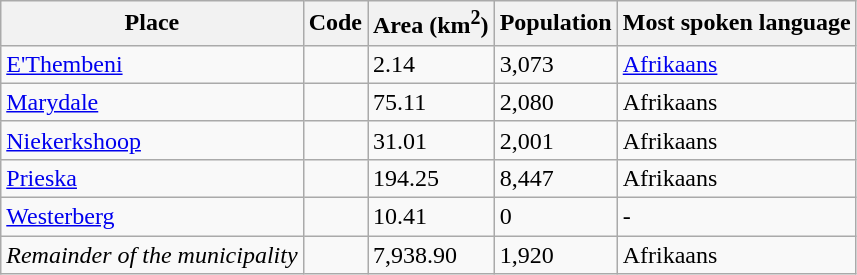<table class="wikitable sortable">
<tr>
<th>Place</th>
<th>Code</th>
<th>Area (km<sup>2</sup>)</th>
<th>Population</th>
<th>Most spoken language</th>
</tr>
<tr>
<td><a href='#'>E'Thembeni</a></td>
<td></td>
<td>2.14</td>
<td>3,073</td>
<td><a href='#'>Afrikaans</a></td>
</tr>
<tr>
<td><a href='#'>Marydale</a></td>
<td></td>
<td>75.11</td>
<td>2,080</td>
<td>Afrikaans</td>
</tr>
<tr>
<td><a href='#'>Niekerkshoop</a></td>
<td></td>
<td>31.01</td>
<td>2,001</td>
<td>Afrikaans</td>
</tr>
<tr>
<td><a href='#'>Prieska</a></td>
<td></td>
<td>194.25</td>
<td>8,447</td>
<td>Afrikaans</td>
</tr>
<tr>
<td><a href='#'>Westerberg</a></td>
<td></td>
<td>10.41</td>
<td>0</td>
<td>-</td>
</tr>
<tr>
<td><em>Remainder of the municipality</em></td>
<td></td>
<td>7,938.90</td>
<td>1,920</td>
<td>Afrikaans</td>
</tr>
</table>
